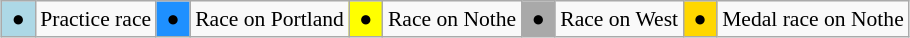<table class="wikitable" style="margin:0.5em auto; font-size:90%;position:relative;">
<tr>
<td bgcolor=LightBlue align=center> ● </td>
<td>Practice race</td>
<td bgcolor=DodgerBlue align=center> ● </td>
<td>Race on Portland</td>
<td bgcolor=Yellow align=center> ● </td>
<td>Race on Nothe</td>
<td bgcolor=DarkGrey align=center> ● </td>
<td>Race on West</td>
<td bgcolor=Gold align=center> ● </td>
<td>Medal race on Nothe</td>
</tr>
</table>
